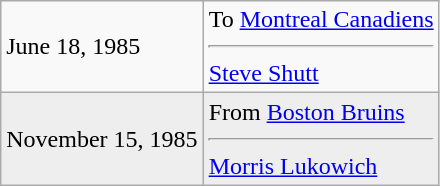<table class="wikitable">
<tr>
<td>June 18, 1985</td>
<td valign="top">To <a href='#'>Montreal Canadiens</a><hr><a href='#'>Steve Shutt</a></td>
</tr>
<tr style="background:#eee;">
<td>November 15, 1985</td>
<td valign="top">From <a href='#'>Boston Bruins</a><hr><a href='#'>Morris Lukowich</a></td>
</tr>
</table>
